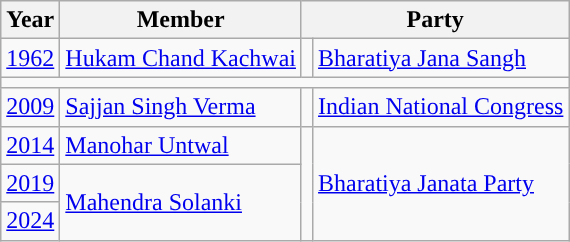<table class="wikitable">
<tr>
<th>Year</th>
<th>Member</th>
<th colspan="2">Party</th>
</tr>
<tr>
<td><a href='#'>1962</a></td>
<td><a href='#'>Hukam Chand Kachwai</a></td>
<td style="background-color: "></td>
<td><a href='#'>Bharatiya Jana Sangh</a></td>
</tr>
<tr>
<td colspan="4"></td>
</tr>
<tr>
<td><a href='#'>2009</a></td>
<td><a href='#'>Sajjan Singh Verma</a></td>
<td style="background-color: "></td>
<td><a href='#'>Indian National Congress</a></td>
</tr>
<tr>
<td><a href='#'>2014</a></td>
<td><a href='#'>Manohar Untwal</a></td>
<td rowspan="3" style="background-color: "></td>
<td rowspan="3"><a href='#'>Bharatiya Janata Party</a></td>
</tr>
<tr>
<td><a href='#'>2019</a></td>
<td rowspan="2"><a href='#'>Mahendra Solanki</a></td>
</tr>
<tr>
<td><a href='#'>2024</a></td>
</tr>
</table>
